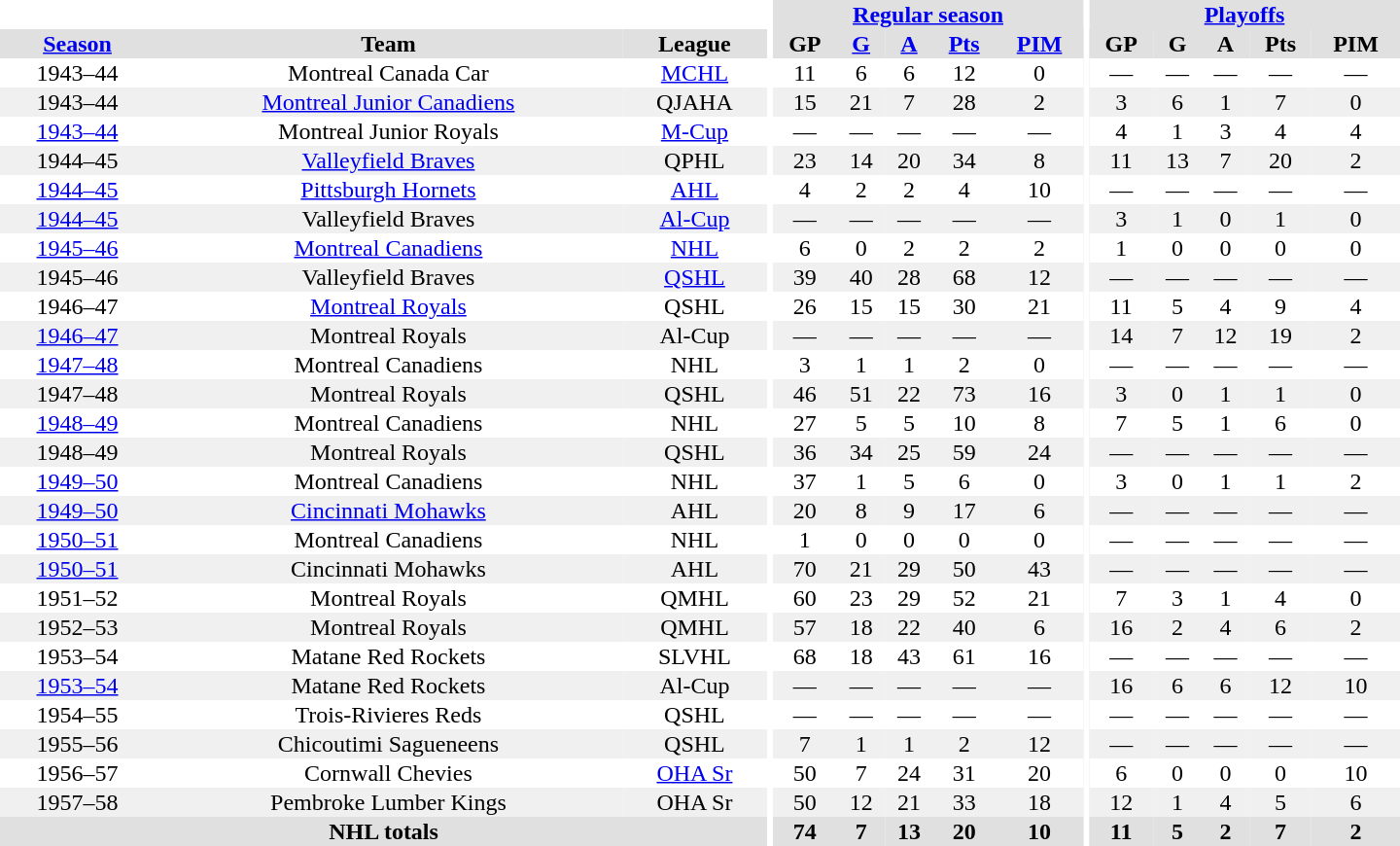<table border="0" cellpadding="1" cellspacing="0" style="text-align:center; width:60em">
<tr bgcolor="#e0e0e0">
<th colspan="3" bgcolor="#ffffff"></th>
<th rowspan="100" bgcolor="#ffffff"></th>
<th colspan="5"><a href='#'>Regular season</a></th>
<th rowspan="100" bgcolor="#ffffff"></th>
<th colspan="5"><a href='#'>Playoffs</a></th>
</tr>
<tr bgcolor="#e0e0e0">
<th><a href='#'>Season</a></th>
<th>Team</th>
<th>League</th>
<th>GP</th>
<th><a href='#'>G</a></th>
<th><a href='#'>A</a></th>
<th><a href='#'>Pts</a></th>
<th><a href='#'>PIM</a></th>
<th>GP</th>
<th>G</th>
<th>A</th>
<th>Pts</th>
<th>PIM</th>
</tr>
<tr>
<td>1943–44</td>
<td>Montreal Canada Car</td>
<td><a href='#'>MCHL</a></td>
<td>11</td>
<td>6</td>
<td>6</td>
<td>12</td>
<td>0</td>
<td>—</td>
<td>—</td>
<td>—</td>
<td>—</td>
<td>—</td>
</tr>
<tr bgcolor="#f0f0f0">
<td>1943–44</td>
<td><a href='#'>Montreal Junior Canadiens</a></td>
<td>QJAHA</td>
<td>15</td>
<td>21</td>
<td>7</td>
<td>28</td>
<td>2</td>
<td>3</td>
<td>6</td>
<td>1</td>
<td>7</td>
<td>0</td>
</tr>
<tr>
<td><a href='#'>1943–44</a></td>
<td>Montreal Junior Royals</td>
<td><a href='#'>M-Cup</a></td>
<td>—</td>
<td>—</td>
<td>—</td>
<td>—</td>
<td>—</td>
<td>4</td>
<td>1</td>
<td>3</td>
<td>4</td>
<td>4</td>
</tr>
<tr bgcolor="#f0f0f0">
<td>1944–45</td>
<td><a href='#'>Valleyfield Braves</a></td>
<td>QPHL</td>
<td>23</td>
<td>14</td>
<td>20</td>
<td>34</td>
<td>8</td>
<td>11</td>
<td>13</td>
<td>7</td>
<td>20</td>
<td>2</td>
</tr>
<tr>
<td><a href='#'>1944–45</a></td>
<td><a href='#'>Pittsburgh Hornets</a></td>
<td><a href='#'>AHL</a></td>
<td>4</td>
<td>2</td>
<td>2</td>
<td>4</td>
<td>10</td>
<td>—</td>
<td>—</td>
<td>—</td>
<td>—</td>
<td>—</td>
</tr>
<tr bgcolor="#f0f0f0">
<td><a href='#'>1944–45</a></td>
<td>Valleyfield Braves</td>
<td><a href='#'>Al-Cup</a></td>
<td>—</td>
<td>—</td>
<td>—</td>
<td>—</td>
<td>—</td>
<td>3</td>
<td>1</td>
<td>0</td>
<td>1</td>
<td>0</td>
</tr>
<tr>
<td><a href='#'>1945–46</a></td>
<td><a href='#'>Montreal Canadiens</a></td>
<td><a href='#'>NHL</a></td>
<td>6</td>
<td>0</td>
<td>2</td>
<td>2</td>
<td>2</td>
<td>1</td>
<td>0</td>
<td>0</td>
<td>0</td>
<td>0</td>
</tr>
<tr bgcolor="#f0f0f0">
<td>1945–46</td>
<td>Valleyfield Braves</td>
<td><a href='#'>QSHL</a></td>
<td>39</td>
<td>40</td>
<td>28</td>
<td>68</td>
<td>12</td>
<td>—</td>
<td>—</td>
<td>—</td>
<td>—</td>
<td>—</td>
</tr>
<tr>
<td>1946–47</td>
<td><a href='#'>Montreal Royals</a></td>
<td>QSHL</td>
<td>26</td>
<td>15</td>
<td>15</td>
<td>30</td>
<td>21</td>
<td>11</td>
<td>5</td>
<td>4</td>
<td>9</td>
<td>4</td>
</tr>
<tr bgcolor="#f0f0f0">
<td><a href='#'>1946–47</a></td>
<td>Montreal Royals</td>
<td>Al-Cup</td>
<td>—</td>
<td>—</td>
<td>—</td>
<td>—</td>
<td>—</td>
<td>14</td>
<td>7</td>
<td>12</td>
<td>19</td>
<td>2</td>
</tr>
<tr>
<td><a href='#'>1947–48</a></td>
<td>Montreal Canadiens</td>
<td>NHL</td>
<td>3</td>
<td>1</td>
<td>1</td>
<td>2</td>
<td>0</td>
<td>—</td>
<td>—</td>
<td>—</td>
<td>—</td>
<td>—</td>
</tr>
<tr bgcolor="#f0f0f0">
<td>1947–48</td>
<td>Montreal Royals</td>
<td>QSHL</td>
<td>46</td>
<td>51</td>
<td>22</td>
<td>73</td>
<td>16</td>
<td>3</td>
<td>0</td>
<td>1</td>
<td>1</td>
<td>0</td>
</tr>
<tr>
<td><a href='#'>1948–49</a></td>
<td>Montreal Canadiens</td>
<td>NHL</td>
<td>27</td>
<td>5</td>
<td>5</td>
<td>10</td>
<td>8</td>
<td>7</td>
<td>5</td>
<td>1</td>
<td>6</td>
<td>0</td>
</tr>
<tr bgcolor="#f0f0f0">
<td>1948–49</td>
<td>Montreal Royals</td>
<td>QSHL</td>
<td>36</td>
<td>34</td>
<td>25</td>
<td>59</td>
<td>24</td>
<td>—</td>
<td>—</td>
<td>—</td>
<td>—</td>
<td>—</td>
</tr>
<tr>
<td><a href='#'>1949–50</a></td>
<td>Montreal Canadiens</td>
<td>NHL</td>
<td>37</td>
<td>1</td>
<td>5</td>
<td>6</td>
<td>0</td>
<td>3</td>
<td>0</td>
<td>1</td>
<td>1</td>
<td>2</td>
</tr>
<tr bgcolor="#f0f0f0">
<td><a href='#'>1949–50</a></td>
<td><a href='#'>Cincinnati Mohawks</a></td>
<td>AHL</td>
<td>20</td>
<td>8</td>
<td>9</td>
<td>17</td>
<td>6</td>
<td>—</td>
<td>—</td>
<td>—</td>
<td>—</td>
<td>—</td>
</tr>
<tr>
<td><a href='#'>1950–51</a></td>
<td>Montreal Canadiens</td>
<td>NHL</td>
<td>1</td>
<td>0</td>
<td>0</td>
<td>0</td>
<td>0</td>
<td>—</td>
<td>—</td>
<td>—</td>
<td>—</td>
<td>—</td>
</tr>
<tr bgcolor="#f0f0f0">
<td><a href='#'>1950–51</a></td>
<td>Cincinnati Mohawks</td>
<td>AHL</td>
<td>70</td>
<td>21</td>
<td>29</td>
<td>50</td>
<td>43</td>
<td>—</td>
<td>—</td>
<td>—</td>
<td>—</td>
<td>—</td>
</tr>
<tr>
<td>1951–52</td>
<td>Montreal Royals</td>
<td>QMHL</td>
<td>60</td>
<td>23</td>
<td>29</td>
<td>52</td>
<td>21</td>
<td>7</td>
<td>3</td>
<td>1</td>
<td>4</td>
<td>0</td>
</tr>
<tr bgcolor="#f0f0f0">
<td>1952–53</td>
<td>Montreal Royals</td>
<td>QMHL</td>
<td>57</td>
<td>18</td>
<td>22</td>
<td>40</td>
<td>6</td>
<td>16</td>
<td>2</td>
<td>4</td>
<td>6</td>
<td>2</td>
</tr>
<tr>
<td>1953–54</td>
<td>Matane Red Rockets</td>
<td>SLVHL</td>
<td>68</td>
<td>18</td>
<td>43</td>
<td>61</td>
<td>16</td>
<td>—</td>
<td>—</td>
<td>—</td>
<td>—</td>
<td>—</td>
</tr>
<tr bgcolor="#f0f0f0">
<td><a href='#'>1953–54</a></td>
<td>Matane Red Rockets</td>
<td>Al-Cup</td>
<td>—</td>
<td>—</td>
<td>—</td>
<td>—</td>
<td>—</td>
<td>16</td>
<td>6</td>
<td>6</td>
<td>12</td>
<td>10</td>
</tr>
<tr>
<td>1954–55</td>
<td>Trois-Rivieres Reds</td>
<td>QSHL</td>
<td>—</td>
<td>—</td>
<td>—</td>
<td>—</td>
<td>—</td>
<td>—</td>
<td>—</td>
<td>—</td>
<td>—</td>
<td>—</td>
</tr>
<tr bgcolor="#f0f0f0">
<td>1955–56</td>
<td>Chicoutimi Sagueneens</td>
<td>QSHL</td>
<td>7</td>
<td>1</td>
<td>1</td>
<td>2</td>
<td>12</td>
<td>—</td>
<td>—</td>
<td>—</td>
<td>—</td>
<td>—</td>
</tr>
<tr>
<td>1956–57</td>
<td>Cornwall Chevies</td>
<td><a href='#'>OHA Sr</a></td>
<td>50</td>
<td>7</td>
<td>24</td>
<td>31</td>
<td>20</td>
<td>6</td>
<td>0</td>
<td>0</td>
<td>0</td>
<td>10</td>
</tr>
<tr bgcolor="#f0f0f0">
<td>1957–58</td>
<td>Pembroke Lumber Kings</td>
<td>OHA Sr</td>
<td>50</td>
<td>12</td>
<td>21</td>
<td>33</td>
<td>18</td>
<td>12</td>
<td>1</td>
<td>4</td>
<td>5</td>
<td>6</td>
</tr>
<tr bgcolor="#e0e0e0">
<th colspan="3">NHL totals</th>
<th>74</th>
<th>7</th>
<th>13</th>
<th>20</th>
<th>10</th>
<th>11</th>
<th>5</th>
<th>2</th>
<th>7</th>
<th>2</th>
</tr>
</table>
